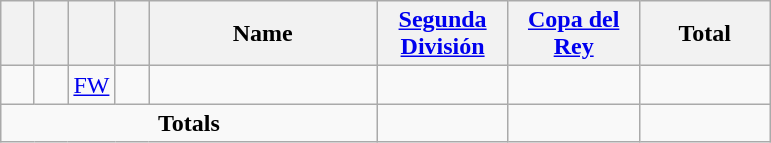<table class="wikitable" style="text-align:center">
<tr>
<th width=15></th>
<th width=15></th>
<th width=15></th>
<th width=15></th>
<th width=145>Name</th>
<th width=80><a href='#'>Segunda División</a></th>
<th width=80><a href='#'>Copa del Rey</a></th>
<th width=80>Total</th>
</tr>
<tr>
<td><strong> </strong></td>
<td></td>
<td><a href='#'>FW</a></td>
<td></td>
<td align=left><a href='#'></a></td>
<td></td>
<td></td>
<td><strong> </strong></td>
</tr>
<tr>
<td colspan=5><strong>Totals</strong></td>
<td><strong> </strong></td>
<td><strong> </strong></td>
<td><strong> </strong></td>
</tr>
</table>
